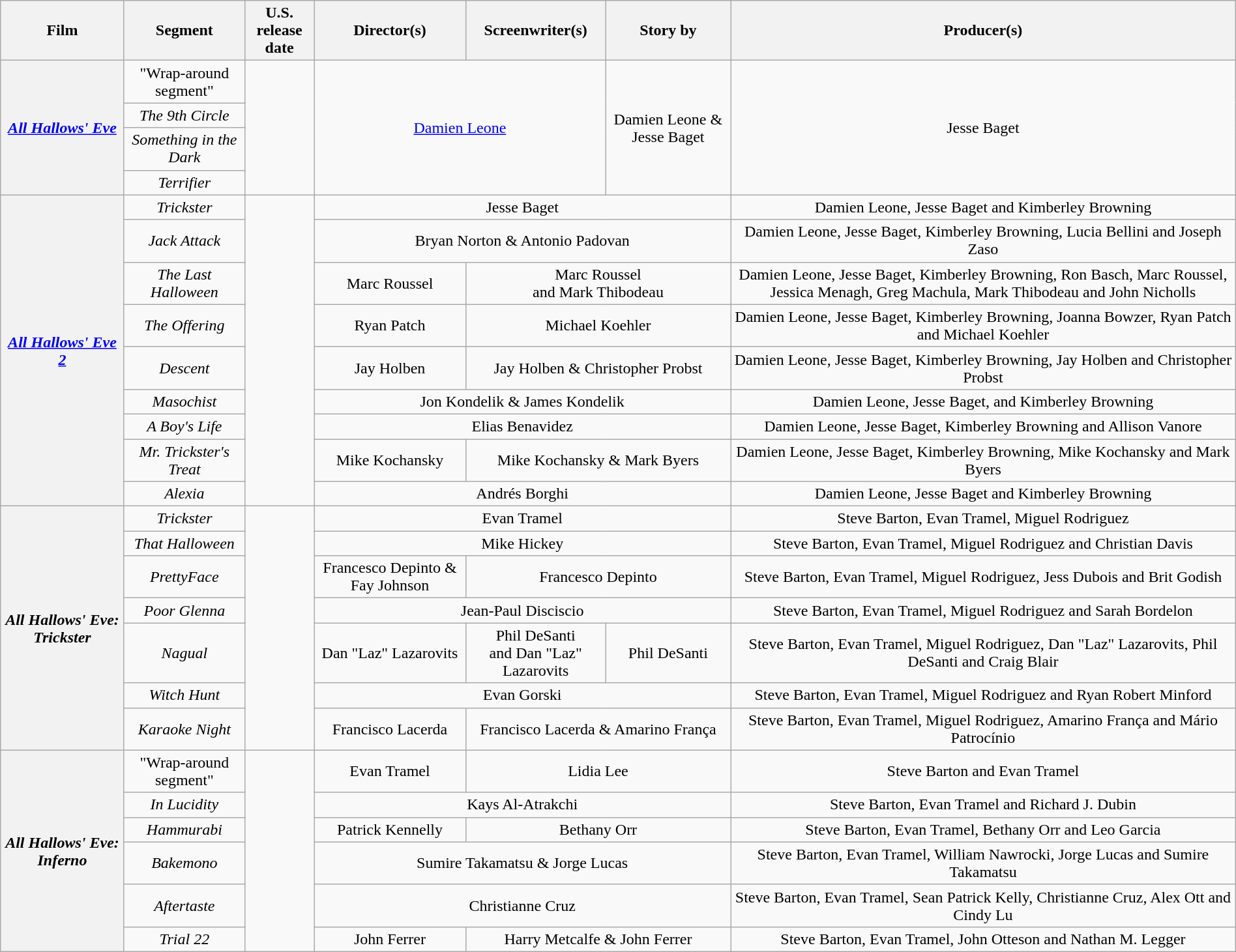<table class="wikitable plainrowheaders" style="text-align:center" width=100%>
<tr>
<th scope="col" style="width:10%;">Film</th>
<th scope="col">Segment</th>
<th scope="col">U.S. <br>release date</th>
<th scope="col">Director(s)</th>
<th scope="col">Screenwriter(s)</th>
<th scope="col">Story by</th>
<th scope="col">Producer(s)</th>
</tr>
<tr>
<th scope="row" rowspan="4"><em><a href='#'>All Hallows' Eve</a></em></th>
<td>"Wrap-around segment"</td>
<td style="text-align:center" rowspan="4"></td>
<td colspan="2" rowspan="4"><a href='#'>Damien Leone</a></td>
<td rowspan="4">Damien Leone & Jesse Baget</td>
<td rowspan="4">Jesse Baget</td>
</tr>
<tr>
<td><em>The 9th Circle</em></td>
</tr>
<tr>
<td><em>Something in the Dark</em></td>
</tr>
<tr>
<td><em>Terrifier</em></td>
</tr>
<tr>
<th scope="row" rowspan="9"><em><a href='#'>All Hallows' Eve 2</a></em></th>
<td><em>Trickster</em> </td>
<td style="text-align:center" rowspan="9"></td>
<td colspan="3">Jesse Baget</td>
<td>Damien Leone, Jesse Baget and Kimberley Browning</td>
</tr>
<tr>
<td><em>Jack Attack</em></td>
<td colspan="3">Bryan Norton & Antonio Padovan</td>
<td>Damien Leone, Jesse Baget, Kimberley Browning, Lucia Bellini and Joseph Zaso</td>
</tr>
<tr>
<td><em>The Last Halloween</em></td>
<td>Marc Roussel</td>
<td colspan="2">Marc Roussel <br>and Mark Thibodeau</td>
<td>Damien Leone, Jesse Baget, Kimberley Browning, Ron Basch, Marc Roussel, Jessica Menagh, Greg Machula, Mark Thibodeau and John Nicholls</td>
</tr>
<tr>
<td><em>The Offering</em></td>
<td>Ryan Patch</td>
<td colspan="2">Michael Koehler</td>
<td>Damien Leone, Jesse Baget, Kimberley Browning, Joanna Bowzer, Ryan Patch and Michael Koehler</td>
</tr>
<tr>
<td><em>Descent</em></td>
<td>Jay Holben</td>
<td colspan="2">Jay Holben & Christopher Probst</td>
<td>Damien Leone, Jesse Baget, Kimberley Browning, Jay Holben and Christopher Probst</td>
</tr>
<tr>
<td><em>Masochist</em></td>
<td colspan="3">Jon Kondelik & James Kondelik</td>
<td>Damien Leone, Jesse Baget, and Kimberley Browning</td>
</tr>
<tr>
<td><em>A Boy's Life</em></td>
<td colspan="3">Elias Benavidez</td>
<td>Damien Leone, Jesse Baget, Kimberley Browning and Allison Vanore</td>
</tr>
<tr>
<td><em>Mr. Trickster's Treat</em></td>
<td>Mike Kochansky</td>
<td colspan="2">Mike Kochansky & Mark Byers</td>
<td>Damien Leone, Jesse Baget, Kimberley Browning, Mike Kochansky and Mark Byers</td>
</tr>
<tr>
<td><em>Alexia</em></td>
<td colspan="3">Andrés Borghi</td>
<td>Damien Leone, Jesse Baget and Kimberley Browning</td>
</tr>
<tr>
<th scope="row" rowspan="7"><em>All Hallows' Eve: Trickster</em></th>
<td><em>Trickster</em> </td>
<td style="text-align:center" rowspan="7"></td>
<td colspan="3">Evan Tramel</td>
<td>Steve Barton, Evan Tramel, Miguel Rodriguez</td>
</tr>
<tr>
<td><em>That Halloween</em></td>
<td colspan="3">Mike Hickey</td>
<td>Steve Barton, Evan Tramel, Miguel Rodriguez and Christian Davis</td>
</tr>
<tr>
<td><em>PrettyFace</em></td>
<td>Francesco Depinto & Fay Johnson</td>
<td colspan="2">Francesco Depinto</td>
<td>Steve Barton, Evan Tramel, Miguel Rodriguez, Jess Dubois and Brit Godish</td>
</tr>
<tr>
<td><em>Poor Glenna</em></td>
<td colspan="3">Jean-Paul Disciscio</td>
<td>Steve Barton, Evan Tramel, Miguel Rodriguez and Sarah Bordelon</td>
</tr>
<tr>
<td><em>Nagual</em></td>
<td>Dan "Laz" Lazarovits</td>
<td>Phil DeSanti <br>and Dan "Laz" Lazarovits</td>
<td>Phil DeSanti</td>
<td>Steve Barton, Evan Tramel, Miguel Rodriguez, Dan "Laz" Lazarovits, Phil DeSanti and Craig Blair</td>
</tr>
<tr>
<td><em>Witch Hunt</em></td>
<td colspan="3">Evan Gorski</td>
<td>Steve Barton, Evan Tramel, Miguel Rodriguez and Ryan Robert Minford</td>
</tr>
<tr>
<td><em>Karaoke Night</em></td>
<td>Francisco Lacerda</td>
<td colspan="2">Francisco Lacerda & Amarino França</td>
<td>Steve Barton, Evan Tramel, Miguel Rodriguez, Amarino França and Mário Patrocínio</td>
</tr>
<tr>
<th scope="row" rowspan="6"><em>All Hallows' Eve: Inferno</em></th>
<td>"Wrap-around segment"</td>
<td style="text-align:center" rowspan="6"></td>
<td>Evan Tramel</td>
<td colspan="2">Lidia Lee</td>
<td>Steve Barton and Evan Tramel</td>
</tr>
<tr>
<td><em>In Lucidity</em></td>
<td colspan="3">Kays Al-Atrakchi</td>
<td>Steve Barton, Evan Tramel and Richard J. Dubin</td>
</tr>
<tr>
<td><em>Hammurabi</em></td>
<td>Patrick Kennelly</td>
<td colspan="2">Bethany Orr</td>
<td>Steve Barton, Evan Tramel, Bethany Orr and Leo Garcia</td>
</tr>
<tr>
<td><em>Bakemono</em></td>
<td colspan="3">Sumire Takamatsu & Jorge Lucas</td>
<td>Steve Barton, Evan Tramel, William Nawrocki, Jorge Lucas and Sumire Takamatsu</td>
</tr>
<tr>
<td><em>Aftertaste</em></td>
<td colspan="3">Christianne Cruz</td>
<td>Steve Barton, Evan Tramel, Sean Patrick Kelly, Christianne Cruz, Alex Ott and Cindy Lu</td>
</tr>
<tr>
<td><em>Trial 22</em></td>
<td>John Ferrer</td>
<td colspan="2">Harry Metcalfe & John Ferrer</td>
<td>Steve Barton, Evan Tramel, John Otteson and Nathan M. Legger</td>
</tr>
</table>
